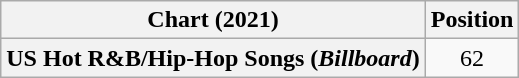<table class="wikitable plainrowheaders" style="text-align:center">
<tr>
<th scope="col">Chart (2021)</th>
<th scope="col">Position</th>
</tr>
<tr>
<th scope="row">US Hot R&B/Hip-Hop Songs (<em>Billboard</em>)</th>
<td>62</td>
</tr>
</table>
